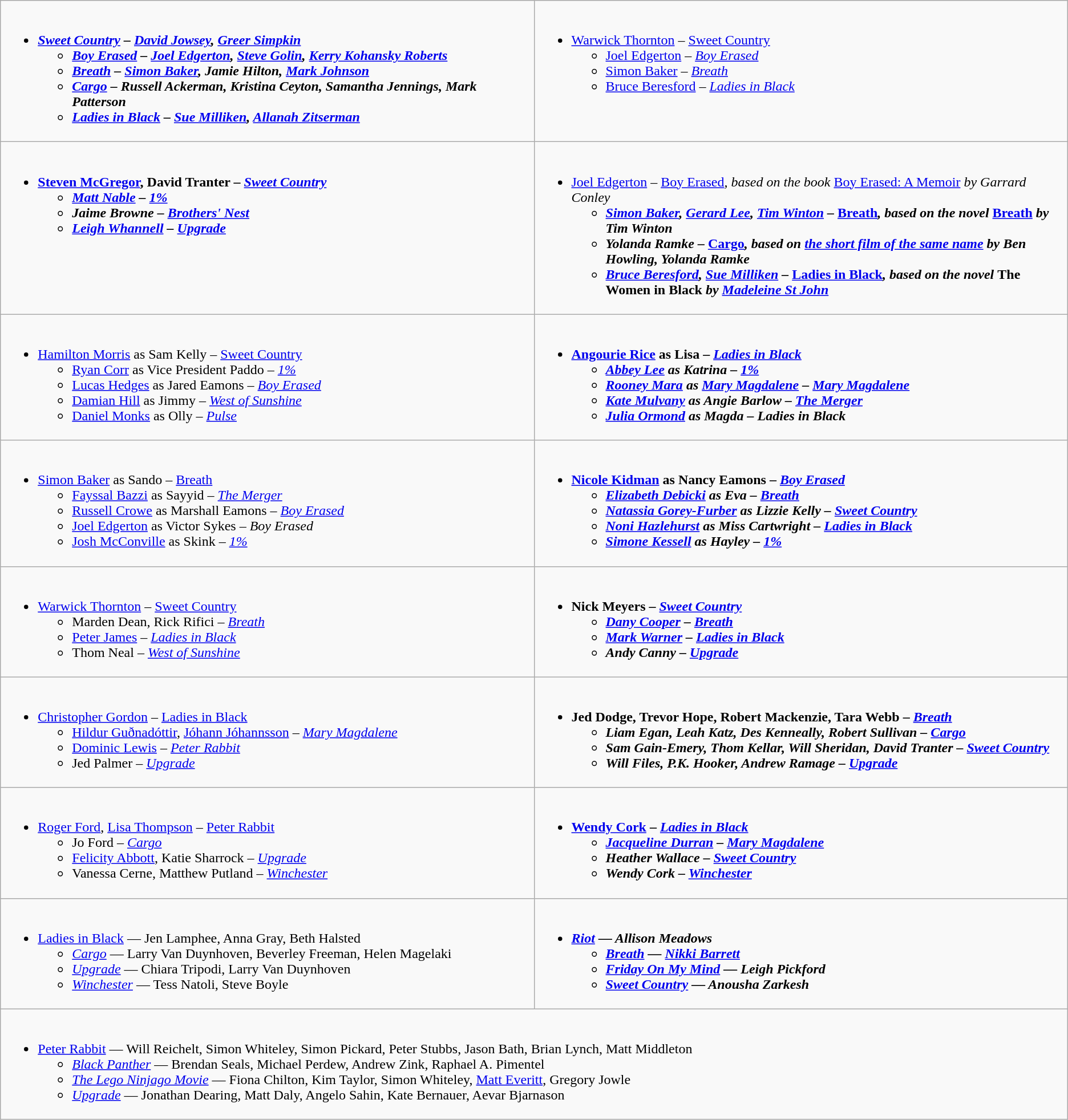<table class=wikitable style="width="300%">
<tr>
<td valign="top" width="50%"><br><ul><li><strong><em><a href='#'>Sweet Country</a><em> – <a href='#'>David Jowsey</a>, <a href='#'>Greer Simpkin</a><strong><ul><li></em><a href='#'>Boy Erased</a><em>  – <a href='#'>Joel Edgerton</a>, <a href='#'>Steve Golin</a>, <a href='#'>Kerry Kohansky Roberts</a></li><li></em><a href='#'>Breath</a><em> – <a href='#'>Simon Baker</a>, Jamie Hilton, <a href='#'>Mark Johnson</a></li><li></em><a href='#'>Cargo</a><em> – Russell Ackerman, Kristina Ceyton, Samantha Jennings, Mark Patterson</li><li></em><a href='#'>Ladies in Black</a><em> – <a href='#'>Sue Milliken</a>, <a href='#'>Allanah Zitserman</a></li></ul></li></ul></td>
<td valign="top" width="50%"><br><ul><li></strong><a href='#'>Warwick Thornton</a> – </em><a href='#'>Sweet Country</a></em></strong><ul><li><a href='#'>Joel Edgerton</a> – <em><a href='#'>Boy Erased</a></em></li><li><a href='#'>Simon Baker</a> – <em><a href='#'>Breath</a></em></li><li><a href='#'>Bruce Beresford</a> – <em><a href='#'>Ladies in Black</a></em></li></ul></li></ul></td>
</tr>
<tr>
<td valign="top" width="50%"><br><ul><li><strong><a href='#'>Steven McGregor</a>, David Tranter – <em><a href='#'>Sweet Country</a><strong><em><ul><li><a href='#'>Matt Nable</a> – </em><a href='#'>1%</a><em></li><li>Jaime Browne – </em><a href='#'>Brothers' Nest</a><em></li><li><a href='#'>Leigh Whannell</a> – </em><a href='#'>Upgrade</a><em></li></ul></li></ul></td>
<td valign="top" width="50%"><br><ul><li></strong><a href='#'>Joel Edgerton</a> – </em><a href='#'>Boy Erased</a><em>, based on the book </em><a href='#'>Boy Erased: A Memoir</a><em> by Garrard Conley<strong><ul><li><a href='#'>Simon Baker</a>, <a href='#'>Gerard Lee</a>, <a href='#'>Tim Winton</a> – </em><a href='#'>Breath</a><em>, based on the novel </em><a href='#'>Breath</a><em> by Tim Winton</li><li>Yolanda Ramke – </em><a href='#'>Cargo</a><em>, based on <a href='#'>the short film of the same name</a> by Ben Howling, Yolanda Ramke</li><li><a href='#'>Bruce Beresford</a>, <a href='#'>Sue Milliken</a> – </em><a href='#'>Ladies in Black</a><em>, based on the novel </em>The Women in Black<em> by <a href='#'>Madeleine St John</a></li></ul></li></ul></td>
</tr>
<tr>
<td valign="top" width="50%"><br><ul><li></strong><a href='#'>Hamilton Morris</a> as Sam Kelly – </em><a href='#'>Sweet Country</a></em></strong><ul><li><a href='#'>Ryan Corr</a> as Vice President Paddo – <em><a href='#'>1%</a></em></li><li><a href='#'>Lucas Hedges</a> as Jared Eamons – <em><a href='#'>Boy Erased</a></em></li><li><a href='#'>Damian Hill</a> as Jimmy – <em><a href='#'>West of Sunshine</a></em></li><li><a href='#'>Daniel Monks</a> as Olly – <em><a href='#'>Pulse</a></em></li></ul></li></ul></td>
<td valign="top" width="50%"><br><ul><li><strong><a href='#'>Angourie Rice</a> as Lisa – <em><a href='#'>Ladies in Black</a><strong><em><ul><li><a href='#'>Abbey Lee</a> as Katrina – </em><a href='#'>1%</a><em></li><li><a href='#'>Rooney Mara</a> as <a href='#'>Mary Magdalene</a> – </em><a href='#'>Mary Magdalene</a><em></li><li><a href='#'>Kate Mulvany</a> as Angie Barlow – </em><a href='#'>The Merger</a><em></li><li><a href='#'>Julia Ormond</a> as Magda – </em>Ladies in Black<em></li></ul></li></ul></td>
</tr>
<tr>
<td valign="top" width="50%"><br><ul><li></strong><a href='#'>Simon Baker</a> as Sando – </em><a href='#'>Breath</a></em></strong><ul><li><a href='#'>Fayssal Bazzi</a> as Sayyid – <em><a href='#'>The Merger</a></em></li><li><a href='#'>Russell Crowe</a> as Marshall Eamons – <em><a href='#'>Boy Erased</a></em></li><li><a href='#'>Joel Edgerton</a> as Victor Sykes – <em>Boy Erased</em></li><li><a href='#'>Josh McConville</a> as Skink – <em><a href='#'>1%</a></em></li></ul></li></ul></td>
<td valign="top" width="50%"><br><ul><li><strong><a href='#'>Nicole Kidman</a> as Nancy Eamons – <em><a href='#'>Boy Erased</a><strong><em><ul><li><a href='#'>Elizabeth Debicki</a> as Eva – </em><a href='#'>Breath</a><em></li><li><a href='#'>Natassia Gorey-Furber</a> as Lizzie Kelly – </em><a href='#'>Sweet Country</a><em></li><li><a href='#'>Noni Hazlehurst</a> as Miss Cartwright – </em><a href='#'>Ladies in Black</a><em></li><li><a href='#'>Simone Kessell</a> as Hayley – </em><a href='#'>1%</a><em></li></ul></li></ul></td>
</tr>
<tr>
<td valign="top" width="50%"><br><ul><li></strong><a href='#'>Warwick Thornton</a> – </em><a href='#'>Sweet Country</a></em></strong><ul><li>Marden Dean, Rick Rifici – <em><a href='#'>Breath</a></em></li><li><a href='#'>Peter James</a> – <em><a href='#'>Ladies in Black</a></em></li><li>Thom Neal – <em><a href='#'>West of Sunshine</a></em></li></ul></li></ul></td>
<td valign="top" width="50%"><br><ul><li><strong>Nick Meyers – <em><a href='#'>Sweet Country</a><strong><em><ul><li><a href='#'>Dany Cooper</a> – </em><a href='#'>Breath</a><em></li><li><a href='#'>Mark Warner</a> – </em><a href='#'>Ladies in Black</a><em></li><li>Andy Canny – </em><a href='#'>Upgrade</a><em></li></ul></li></ul></td>
</tr>
<tr>
<td valign="top" width="50%"><br><ul><li></strong><a href='#'>Christopher Gordon</a> – </em><a href='#'>Ladies in Black</a></em></strong><ul><li><a href='#'>Hildur Guðnadóttir</a>, <a href='#'>Jóhann Jóhannsson</a> – <em><a href='#'>Mary Magdalene</a></em></li><li><a href='#'>Dominic Lewis</a> – <em><a href='#'>Peter Rabbit</a></em></li><li>Jed Palmer – <em><a href='#'>Upgrade</a></em></li></ul></li></ul></td>
<td valign="top" width="50%"><br><ul><li><strong>Jed Dodge, Trevor Hope, Robert Mackenzie, Tara Webb – <em><a href='#'>Breath</a><strong><em><ul><li>Liam Egan, Leah Katz, Des Kenneally, Robert Sullivan – </em><a href='#'>Cargo</a><em></li><li>Sam Gain-Emery, Thom Kellar, Will Sheridan, David Tranter – </em><a href='#'>Sweet Country</a><em></li><li>Will Files, P.K. Hooker, Andrew Ramage – </em><a href='#'>Upgrade</a><em></li></ul></li></ul></td>
</tr>
<tr>
<td valign="top" width="50%"><br><ul><li></strong><a href='#'>Roger Ford</a>, <a href='#'>Lisa Thompson</a> – </em><a href='#'>Peter Rabbit</a></em></strong><ul><li>Jo Ford – <em><a href='#'>Cargo</a></em></li><li><a href='#'>Felicity Abbott</a>, Katie Sharrock – <em><a href='#'>Upgrade</a></em></li><li>Vanessa Cerne, Matthew Putland – <em><a href='#'>Winchester</a></em></li></ul></li></ul></td>
<td valign="top" width="50%"><br><ul><li><strong><a href='#'>Wendy Cork</a> – <em><a href='#'>Ladies in Black</a><strong><em><ul><li><a href='#'>Jacqueline Durran</a> – </em><a href='#'>Mary Magdalene</a><em></li><li>Heather Wallace – </em><a href='#'>Sweet Country</a><em></li><li>Wendy Cork – </em><a href='#'>Winchester</a><em></li></ul></li></ul></td>
</tr>
<tr>
<td valign="top" width="50%"><br><ul><li></em></strong><a href='#'>Ladies in Black</a></em> — Jen Lamphee, Anna Gray, Beth Halsted</strong><ul><li><em><a href='#'>Cargo</a></em> — Larry Van Duynhoven, Beverley Freeman, Helen Magelaki</li><li><em><a href='#'>Upgrade</a></em> — Chiara Tripodi, Larry Van Duynhoven</li><li><em><a href='#'>Winchester</a></em> — Tess Natoli, Steve Boyle</li></ul></li></ul></td>
<td valign="top" width="50%"><br><ul><li><strong><em><a href='#'>Riot</a><em>  — Allison Meadows<strong><ul><li></em><a href='#'>Breath</a><em> — <a href='#'>Nikki Barrett</a></li><li></em><a href='#'>Friday On My Mind</a><em> — Leigh Pickford</li><li></em><a href='#'>Sweet Country</a><em> — Anousha Zarkesh</li></ul></li></ul></td>
</tr>
<tr>
<td colspan="2" valign="top" width="50%"><br><ul><li></em></strong><a href='#'>Peter Rabbit</a></em> — Will Reichelt, Simon Whiteley, Simon Pickard, Peter Stubbs, Jason Bath, Brian Lynch, Matt Middleton</strong><ul><li><em><a href='#'>Black Panther</a></em> — Brendan Seals, Michael Perdew, Andrew Zink, Raphael A. Pimentel</li><li><em><a href='#'>The Lego Ninjago Movie</a></em> — Fiona Chilton, Kim Taylor, Simon Whiteley, <a href='#'>Matt Everitt</a>, Gregory Jowle</li><li><a href='#'><em>Upgrade</em></a> — Jonathan Dearing, Matt Daly, Angelo Sahin, Kate Bernauer, Aevar Bjarnason</li></ul></li></ul></td>
</tr>
</table>
